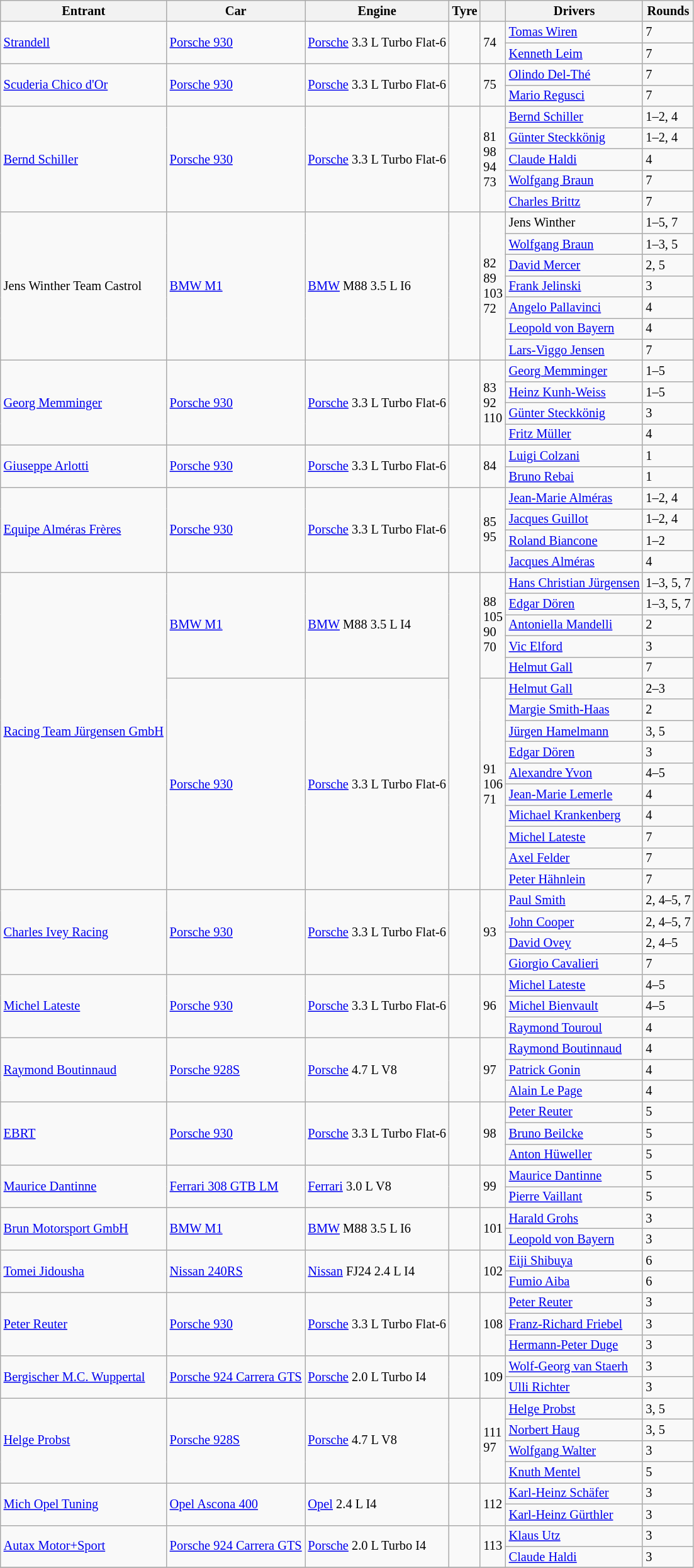<table class="wikitable" style="font-size: 85%">
<tr>
<th>Entrant</th>
<th>Car</th>
<th>Engine</th>
<th>Tyre</th>
<th></th>
<th>Drivers</th>
<th>Rounds</th>
</tr>
<tr>
<td rowspan=2> <a href='#'>Strandell</a></td>
<td rowspan=2><a href='#'>Porsche 930</a></td>
<td rowspan=2><a href='#'>Porsche</a> 3.3 L Turbo Flat-6</td>
<td rowspan=2></td>
<td rowspan=2>74</td>
<td> <a href='#'>Tomas Wiren</a></td>
<td>7</td>
</tr>
<tr>
<td> <a href='#'>Kenneth Leim</a></td>
<td>7</td>
</tr>
<tr>
<td rowspan=2> <a href='#'>Scuderia Chico d'Or</a></td>
<td rowspan=2><a href='#'>Porsche 930</a></td>
<td rowspan=2><a href='#'>Porsche</a> 3.3 L Turbo Flat-6</td>
<td rowspan=2></td>
<td rowspan=2>75</td>
<td> <a href='#'>Olindo Del-Thé</a></td>
<td>7</td>
</tr>
<tr>
<td> <a href='#'>Mario Regusci</a></td>
<td>7</td>
</tr>
<tr>
<td rowspan=5> <a href='#'>Bernd Schiller</a></td>
<td rowspan=5><a href='#'>Porsche 930</a></td>
<td rowspan=5><a href='#'>Porsche</a> 3.3 L Turbo Flat-6</td>
<td rowspan=5></td>
<td rowspan=5>81<br>98<br>94<br>73</td>
<td> <a href='#'>Bernd Schiller</a></td>
<td>1–2, 4</td>
</tr>
<tr>
<td> <a href='#'>Günter Steckkönig</a></td>
<td>1–2, 4</td>
</tr>
<tr>
<td> <a href='#'>Claude Haldi</a></td>
<td>4</td>
</tr>
<tr>
<td> <a href='#'>Wolfgang Braun</a></td>
<td>7</td>
</tr>
<tr>
<td> <a href='#'>Charles Brittz</a></td>
<td>7</td>
</tr>
<tr>
<td rowspan=7> Jens Winther Team Castrol</td>
<td rowspan=7><a href='#'>BMW M1</a></td>
<td rowspan=7><a href='#'>BMW</a> M88 3.5 L I6</td>
<td rowspan=7><br></td>
<td rowspan=7>82<br>89<br>103<br>72</td>
<td> Jens Winther</td>
<td>1–5, 7</td>
</tr>
<tr>
<td> <a href='#'>Wolfgang Braun</a></td>
<td>1–3, 5</td>
</tr>
<tr>
<td> <a href='#'>David Mercer</a></td>
<td>2, 5</td>
</tr>
<tr>
<td> <a href='#'>Frank Jelinski</a></td>
<td>3</td>
</tr>
<tr>
<td> <a href='#'>Angelo Pallavinci</a></td>
<td>4</td>
</tr>
<tr>
<td> <a href='#'>Leopold von Bayern</a></td>
<td>4</td>
</tr>
<tr>
<td> <a href='#'>Lars-Viggo Jensen</a></td>
<td>7</td>
</tr>
<tr>
<td rowspan=4> <a href='#'>Georg Memminger</a></td>
<td rowspan=4><a href='#'>Porsche 930</a></td>
<td rowspan=4><a href='#'>Porsche</a> 3.3 L Turbo Flat-6</td>
<td rowspan=4></td>
<td rowspan=4>83<br>92<br>110</td>
<td> <a href='#'>Georg Memminger</a></td>
<td>1–5</td>
</tr>
<tr>
<td> <a href='#'>Heinz Kunh-Weiss</a></td>
<td>1–5</td>
</tr>
<tr>
<td> <a href='#'>Günter Steckkönig</a></td>
<td>3</td>
</tr>
<tr>
<td> <a href='#'>Fritz Müller</a></td>
<td>4</td>
</tr>
<tr>
<td rowspan=2> <a href='#'>Giuseppe Arlotti</a></td>
<td rowspan=2><a href='#'>Porsche 930</a></td>
<td rowspan=2><a href='#'>Porsche</a> 3.3 L Turbo Flat-6</td>
<td rowspan=2></td>
<td rowspan=2>84</td>
<td> <a href='#'>Luigi Colzani</a></td>
<td>1</td>
</tr>
<tr>
<td> <a href='#'>Bruno Rebai</a></td>
<td>1</td>
</tr>
<tr>
<td rowspan=4> <a href='#'>Equipe Alméras Frères</a></td>
<td rowspan=4><a href='#'>Porsche 930</a></td>
<td rowspan=4><a href='#'>Porsche</a> 3.3 L Turbo Flat-6</td>
<td rowspan=4></td>
<td rowspan=4>85<br>95</td>
<td> <a href='#'>Jean-Marie Alméras</a></td>
<td>1–2, 4</td>
</tr>
<tr>
<td> <a href='#'>Jacques Guillot</a></td>
<td>1–2, 4</td>
</tr>
<tr>
<td> <a href='#'>Roland Biancone</a></td>
<td>1–2</td>
</tr>
<tr>
<td> <a href='#'>Jacques Alméras</a></td>
<td>4</td>
</tr>
<tr>
<td rowspan=15> <a href='#'>Racing Team Jürgensen GmbH</a></td>
<td rowspan=5><a href='#'>BMW M1</a></td>
<td rowspan=5><a href='#'>BMW</a> M88 3.5 L I4</td>
<td rowspan=15></td>
<td rowspan=5>88<br>105<br>90<br>70</td>
<td> <a href='#'>Hans Christian Jürgensen</a></td>
<td>1–3, 5, 7</td>
</tr>
<tr>
<td> <a href='#'>Edgar Dören</a></td>
<td>1–3, 5, 7</td>
</tr>
<tr>
<td> <a href='#'>Antoniella Mandelli</a></td>
<td>2</td>
</tr>
<tr>
<td> <a href='#'>Vic Elford</a></td>
<td>3</td>
</tr>
<tr>
<td> <a href='#'>Helmut Gall</a></td>
<td>7</td>
</tr>
<tr>
<td rowspan=10><a href='#'>Porsche 930</a></td>
<td rowspan=10><a href='#'>Porsche</a> 3.3 L Turbo Flat-6</td>
<td rowspan=10>91<br>106<br>71</td>
<td> <a href='#'>Helmut Gall</a></td>
<td>2–3</td>
</tr>
<tr>
<td> <a href='#'>Margie Smith-Haas</a></td>
<td>2</td>
</tr>
<tr>
<td> <a href='#'>Jürgen Hamelmann</a></td>
<td>3, 5</td>
</tr>
<tr>
<td> <a href='#'>Edgar Dören</a></td>
<td>3</td>
</tr>
<tr>
<td> <a href='#'>Alexandre Yvon</a></td>
<td>4–5</td>
</tr>
<tr>
<td> <a href='#'>Jean-Marie Lemerle</a></td>
<td>4</td>
</tr>
<tr>
<td> <a href='#'>Michael Krankenberg</a></td>
<td>4</td>
</tr>
<tr>
<td> <a href='#'>Michel Lateste</a></td>
<td>7</td>
</tr>
<tr>
<td> <a href='#'>Axel Felder</a></td>
<td>7</td>
</tr>
<tr>
<td> <a href='#'>Peter Hähnlein</a></td>
<td>7</td>
</tr>
<tr>
<td rowspan=4> <a href='#'>Charles Ivey Racing</a></td>
<td rowspan=4><a href='#'>Porsche 930</a></td>
<td rowspan=4><a href='#'>Porsche</a> 3.3 L Turbo Flat-6</td>
<td rowspan=4><br></td>
<td rowspan=4>93</td>
<td> <a href='#'>Paul Smith</a></td>
<td>2, 4–5, 7</td>
</tr>
<tr>
<td> <a href='#'>John Cooper</a></td>
<td>2, 4–5, 7</td>
</tr>
<tr>
<td> <a href='#'>David Ovey</a></td>
<td>2, 4–5</td>
</tr>
<tr>
<td> <a href='#'>Giorgio Cavalieri</a></td>
<td>7</td>
</tr>
<tr>
<td rowspan=3> <a href='#'>Michel Lateste</a></td>
<td rowspan=3><a href='#'>Porsche 930</a></td>
<td rowspan=3><a href='#'>Porsche</a> 3.3 L Turbo Flat-6</td>
<td rowspan=3></td>
<td rowspan=3>96</td>
<td> <a href='#'>Michel Lateste</a></td>
<td>4–5</td>
</tr>
<tr>
<td> <a href='#'>Michel Bienvault</a></td>
<td>4–5</td>
</tr>
<tr>
<td> <a href='#'>Raymond Touroul</a></td>
<td>4</td>
</tr>
<tr>
<td rowspan=3> <a href='#'>Raymond Boutinnaud</a></td>
<td rowspan=3><a href='#'>Porsche 928S</a></td>
<td rowspan=3><a href='#'>Porsche</a> 4.7 L V8</td>
<td rowspan=3></td>
<td rowspan=3>97</td>
<td> <a href='#'>Raymond Boutinnaud</a></td>
<td>4</td>
</tr>
<tr>
<td> <a href='#'>Patrick Gonin</a></td>
<td>4</td>
</tr>
<tr>
<td> <a href='#'>Alain Le Page</a></td>
<td>4</td>
</tr>
<tr>
<td rowspan=3> <a href='#'>EBRT</a></td>
<td rowspan=3><a href='#'>Porsche 930</a></td>
<td rowspan=3><a href='#'>Porsche</a> 3.3 L Turbo Flat-6</td>
<td rowspan=3></td>
<td rowspan=3>98</td>
<td> <a href='#'>Peter Reuter</a></td>
<td>5</td>
</tr>
<tr>
<td> <a href='#'>Bruno Beilcke</a></td>
<td>5</td>
</tr>
<tr>
<td> <a href='#'>Anton Hüweller</a></td>
<td>5</td>
</tr>
<tr>
<td rowspan=2> <a href='#'>Maurice Dantinne</a></td>
<td rowspan=2><a href='#'>Ferrari 308 GTB LM</a></td>
<td rowspan=2><a href='#'>Ferrari</a> 3.0 L V8</td>
<td rowspan=2></td>
<td rowspan=2>99</td>
<td> <a href='#'>Maurice Dantinne</a></td>
<td>5</td>
</tr>
<tr>
<td> <a href='#'>Pierre Vaillant</a></td>
<td>5</td>
</tr>
<tr>
<td rowspan=2> <a href='#'>Brun Motorsport GmbH</a></td>
<td rowspan=2><a href='#'>BMW M1</a></td>
<td rowspan=2><a href='#'>BMW</a> M88 3.5 L I6</td>
<td rowspan=2></td>
<td rowspan=2>101</td>
<td> <a href='#'>Harald Grohs</a></td>
<td>3</td>
</tr>
<tr>
<td> <a href='#'>Leopold von Bayern</a></td>
<td>3</td>
</tr>
<tr>
<td rowspan=2> <a href='#'>Tomei Jidousha</a></td>
<td rowspan=2><a href='#'>Nissan 240RS</a></td>
<td rowspan=2><a href='#'>Nissan</a> FJ24 2.4 L I4</td>
<td rowspan=2></td>
<td rowspan=2>102</td>
<td> <a href='#'>Eiji Shibuya</a></td>
<td>6</td>
</tr>
<tr>
<td> <a href='#'>Fumio Aiba</a></td>
<td>6</td>
</tr>
<tr>
<td rowspan=3> <a href='#'>Peter Reuter</a></td>
<td rowspan=3><a href='#'>Porsche 930</a></td>
<td rowspan=3><a href='#'>Porsche</a> 3.3 L Turbo Flat-6</td>
<td rowspan=3></td>
<td rowspan=3>108</td>
<td> <a href='#'>Peter Reuter</a></td>
<td>3</td>
</tr>
<tr>
<td> <a href='#'>Franz-Richard Friebel</a></td>
<td>3</td>
</tr>
<tr>
<td> <a href='#'>Hermann-Peter Duge</a></td>
<td>3</td>
</tr>
<tr>
<td rowspan=2> <a href='#'>Bergischer M.C. Wuppertal</a></td>
<td rowspan=2><a href='#'>Porsche 924 Carrera GTS</a></td>
<td rowspan=2><a href='#'>Porsche</a> 2.0 L Turbo I4</td>
<td rowspan=2></td>
<td rowspan=2>109</td>
<td> <a href='#'>Wolf-Georg van Staerh</a></td>
<td>3</td>
</tr>
<tr>
<td> <a href='#'>Ulli Richter</a></td>
<td>3</td>
</tr>
<tr>
<td rowspan=4> <a href='#'>Helge Probst</a></td>
<td rowspan=4><a href='#'>Porsche 928S</a></td>
<td rowspan=4><a href='#'>Porsche</a> 4.7 L V8</td>
<td rowspan=4></td>
<td rowspan=4>111<br>97</td>
<td> <a href='#'>Helge Probst</a></td>
<td>3, 5</td>
</tr>
<tr>
<td> <a href='#'>Norbert Haug</a></td>
<td>3, 5</td>
</tr>
<tr>
<td> <a href='#'>Wolfgang Walter</a></td>
<td>3</td>
</tr>
<tr>
<td> <a href='#'>Knuth Mentel</a></td>
<td>5</td>
</tr>
<tr>
<td rowspan=2> <a href='#'>Mich Opel Tuning</a></td>
<td rowspan=2><a href='#'>Opel Ascona 400</a></td>
<td rowspan=2><a href='#'>Opel</a> 2.4 L I4</td>
<td rowspan=2></td>
<td rowspan=2>112</td>
<td> <a href='#'>Karl-Heinz Schäfer</a></td>
<td>3</td>
</tr>
<tr>
<td> <a href='#'>Karl-Heinz Gürthler</a></td>
<td>3</td>
</tr>
<tr>
<td rowspan=2> <a href='#'>Autax Motor+Sport</a></td>
<td rowspan=2><a href='#'>Porsche 924 Carrera GTS</a></td>
<td rowspan=2><a href='#'>Porsche</a> 2.0 L Turbo I4</td>
<td rowspan=2></td>
<td rowspan=2>113</td>
<td> <a href='#'>Klaus Utz</a></td>
<td>3</td>
</tr>
<tr>
<td> <a href='#'>Claude Haldi</a></td>
<td>3</td>
</tr>
<tr>
</tr>
</table>
